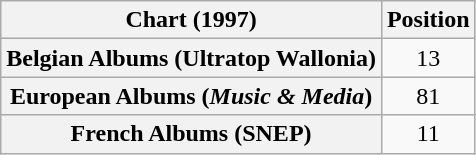<table class="wikitable sortable plainrowheaders" style="text-align:center">
<tr>
<th scope="col">Chart (1997)</th>
<th scope="col">Position</th>
</tr>
<tr>
<th scope="row">Belgian Albums (Ultratop Wallonia)</th>
<td>13</td>
</tr>
<tr>
<th scope="row">European Albums (<em>Music & Media</em>)</th>
<td>81</td>
</tr>
<tr>
<th scope="row">French Albums (SNEP)</th>
<td>11</td>
</tr>
</table>
